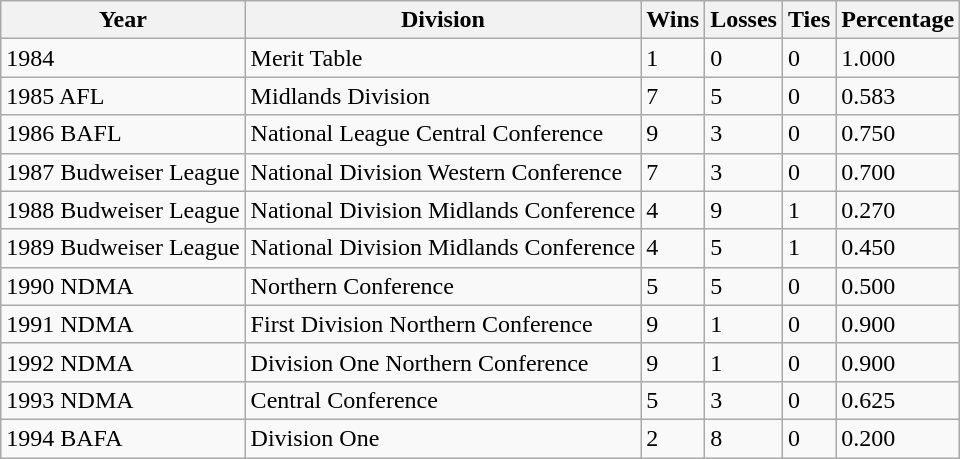<table class="wikitable">
<tr>
<th>Year</th>
<th>Division</th>
<th>Wins</th>
<th>Losses</th>
<th>Ties</th>
<th>Percentage</th>
</tr>
<tr>
<td>1984</td>
<td>Merit Table</td>
<td>1</td>
<td>0</td>
<td>0</td>
<td>1.000</td>
</tr>
<tr>
<td>1985 AFL</td>
<td>Midlands Division</td>
<td>7</td>
<td>5</td>
<td>0</td>
<td>0.583</td>
</tr>
<tr>
<td>1986 BAFL</td>
<td>National League Central Conference</td>
<td>9</td>
<td>3</td>
<td>0</td>
<td>0.750</td>
</tr>
<tr>
<td>1987 Budweiser League</td>
<td>National Division Western Conference</td>
<td>7</td>
<td>3</td>
<td>0</td>
<td>0.700</td>
</tr>
<tr>
<td>1988 Budweiser League</td>
<td>National Division Midlands Conference</td>
<td>4</td>
<td>9</td>
<td>1</td>
<td>0.270</td>
</tr>
<tr>
<td>1989 Budweiser League</td>
<td>National Division Midlands Conference</td>
<td>4</td>
<td>5</td>
<td>1</td>
<td>0.450</td>
</tr>
<tr>
<td>1990 NDMA</td>
<td>Northern Conference</td>
<td>5</td>
<td>5</td>
<td>0</td>
<td>0.500</td>
</tr>
<tr>
<td>1991 NDMA</td>
<td>First Division Northern Conference</td>
<td>9</td>
<td>1</td>
<td>0</td>
<td>0.900</td>
</tr>
<tr>
<td>1992 NDMA</td>
<td>Division One Northern Conference</td>
<td>9</td>
<td>1</td>
<td>0</td>
<td>0.900</td>
</tr>
<tr>
<td>1993 NDMA</td>
<td>Central Conference</td>
<td>5</td>
<td>3</td>
<td>0</td>
<td>0.625</td>
</tr>
<tr>
<td>1994 BAFA</td>
<td>Division One</td>
<td>2</td>
<td>8</td>
<td>0</td>
<td>0.200</td>
</tr>
</table>
